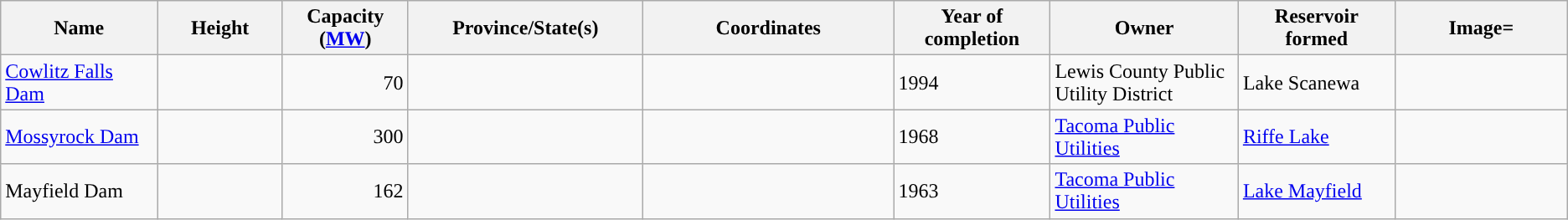<table class="wikitable sortable" border="1">
<tr>
<th width="10%">Name</th>
<th width="8%">Height</th>
<th width="8%">Capacity (<a href='#'>MW</a>)</th>
<th width="15%">Province/State(s)</th>
<th width="16%">Coordinates</th>
<th width="10%">Year of completion</th>
<th width="12%">Owner</th>
<th width="10%">Reservoir formed</th>
<th>Image=</th>
</tr>
<tr>
<td><a href='#'>Cowlitz Falls Dam</a></td>
<td></td>
<td align=right>70</td>
<td></td>
<td></td>
<td>1994</td>
<td>Lewis County Public Utility District</td>
<td>Lake Scanewa</td>
<td><br></td>
</tr>
<tr>
<td><a href='#'>Mossyrock Dam</a></td>
<td></td>
<td align=right>300</td>
<td></td>
<td></td>
<td>1968</td>
<td><a href='#'>Tacoma Public Utilities</a></td>
<td><a href='#'>Riffe Lake</a></td>
<td></td>
</tr>
<tr>
<td>Mayfield Dam</td>
<td></td>
<td align=right>162</td>
<td></td>
<td></td>
<td>1963</td>
<td><a href='#'>Tacoma Public Utilities</a></td>
<td><a href='#'>Lake Mayfield</a></td>
<td></td>
</tr>
</table>
